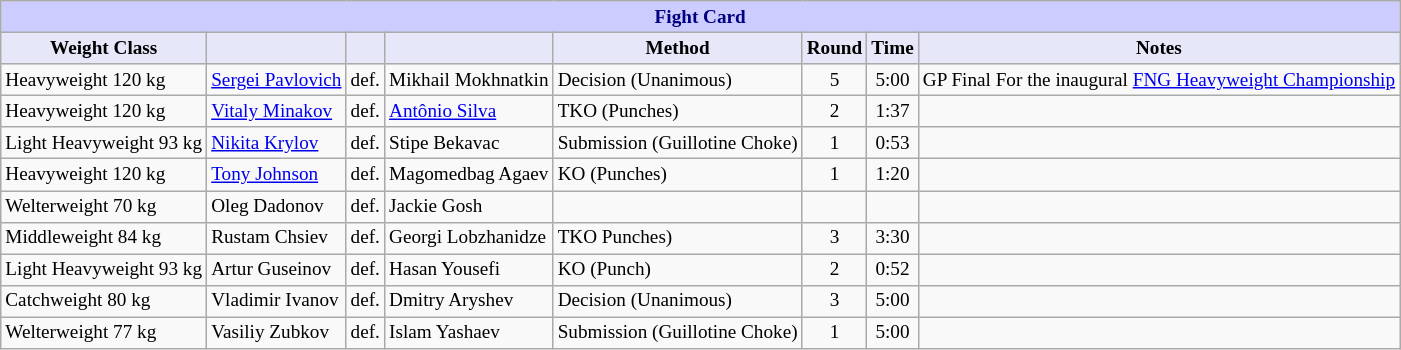<table class="wikitable" style="font-size: 80%;">
<tr>
<th colspan="8" style="background-color: #ccf; color: #000080; text-align: center;"><strong>Fight Card</strong></th>
</tr>
<tr>
<th colspan="1" style="background-color: #E6E8FA; color: #000000; text-align: center;">Weight Class</th>
<th colspan="1" style="background-color: #E6E8FA; color: #000000; text-align: center;"></th>
<th colspan="1" style="background-color: #E6E8FA; color: #000000; text-align: center;"></th>
<th colspan="1" style="background-color: #E6E8FA; color: #000000; text-align: center;"></th>
<th colspan="1" style="background-color: #E6E8FA; color: #000000; text-align: center;">Method</th>
<th colspan="1" style="background-color: #E6E8FA; color: #000000; text-align: center;">Round</th>
<th colspan="1" style="background-color: #E6E8FA; color: #000000; text-align: center;">Time</th>
<th colspan="1" style="background-color: #E6E8FA; color: #000000; text-align: center;">Notes</th>
</tr>
<tr>
<td>Heavyweight 120 kg</td>
<td> <a href='#'>Sergei Pavlovich</a></td>
<td>def.</td>
<td> Mikhail Mokhnatkin</td>
<td>Decision (Unanimous)</td>
<td align=center>5</td>
<td align=center>5:00</td>
<td>GP Final For the inaugural <a href='#'>FNG Heavyweight Championship</a></td>
</tr>
<tr>
<td>Heavyweight 120 kg</td>
<td> <a href='#'>Vitaly Minakov</a></td>
<td>def.</td>
<td> <a href='#'>Antônio Silva</a></td>
<td>TKO (Punches)</td>
<td align=center>2</td>
<td align=center>1:37</td>
<td></td>
</tr>
<tr>
<td>Light Heavyweight 93 kg</td>
<td> <a href='#'>Nikita Krylov</a></td>
<td>def.</td>
<td> Stipe Bekavac</td>
<td>Submission (Guillotine Choke)</td>
<td align=center>1</td>
<td align=center>0:53</td>
<td></td>
</tr>
<tr>
<td>Heavyweight 120 kg</td>
<td> <a href='#'>Tony Johnson</a></td>
<td>def.</td>
<td> Magomedbag Agaev</td>
<td>KO (Punches)</td>
<td align=center>1</td>
<td align=center>1:20</td>
<td></td>
</tr>
<tr>
<td>Welterweight 70 kg</td>
<td> Oleg Dadonov</td>
<td>def.</td>
<td> Jackie Gosh</td>
<td></td>
<td align=center></td>
<td align=center></td>
<td></td>
</tr>
<tr>
<td>Middleweight 84 kg</td>
<td> Rustam Chsiev</td>
<td>def.</td>
<td> Georgi Lobzhanidze</td>
<td>TKO Punches)</td>
<td align=center>3</td>
<td align=center>3:30</td>
<td></td>
</tr>
<tr>
<td>Light Heavyweight 93 kg</td>
<td> Artur Guseinov</td>
<td>def.</td>
<td> Hasan Yousefi</td>
<td>KO (Punch)</td>
<td align=center>2</td>
<td align=center>0:52</td>
<td></td>
</tr>
<tr>
<td>Catchweight 80 kg</td>
<td> Vladimir Ivanov</td>
<td>def.</td>
<td> Dmitry Aryshev</td>
<td>Decision (Unanimous)</td>
<td align=center>3</td>
<td align=center>5:00</td>
<td></td>
</tr>
<tr>
<td>Welterweight 77 kg</td>
<td> Vasiliy Zubkov</td>
<td>def.</td>
<td> Islam Yashaev</td>
<td>Submission (Guillotine Choke)</td>
<td align=center>1</td>
<td align=center>5:00</td>
<td></td>
</tr>
</table>
